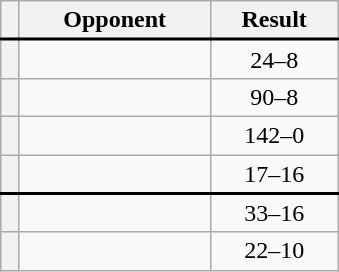<table class="wikitable plainrowheaders" style="text-align:center;margin-left:1em;float:right;clear:right;min-width:226px">
<tr>
<th scope="col"></th>
<th scope="col">Opponent</th>
<th scope="col">Result</th>
</tr>
<tr style="border-top:2px solid black">
<th scope="row" style="text-align:center"></th>
<td align="left"></td>
<td>24–8</td>
</tr>
<tr>
<th scope="row" style="text-align:center"></th>
<td align="left"></td>
<td>90–8</td>
</tr>
<tr>
<th scope="row" style="text-align:center"></th>
<td align="left"></td>
<td>142–0</td>
</tr>
<tr>
<th scope="row" style="text-align:center"></th>
<td align="left"></td>
<td>17–16</td>
</tr>
<tr style="border-top:2px solid black">
<th scope="row" style="text-align:center"></th>
<td align="left"></td>
<td>33–16</td>
</tr>
<tr>
<th scope="row" style="text-align:center"></th>
<td align="left"></td>
<td>22–10</td>
</tr>
</table>
